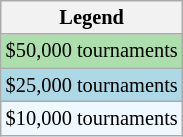<table class="wikitable" style="font-size:85%">
<tr>
<th>Legend</th>
</tr>
<tr style="background:#addfad;">
<td>$50,000 tournaments</td>
</tr>
<tr style="background:lightblue;">
<td>$25,000 tournaments</td>
</tr>
<tr style="background:#f0f8ff;">
<td>$10,000 tournaments</td>
</tr>
</table>
